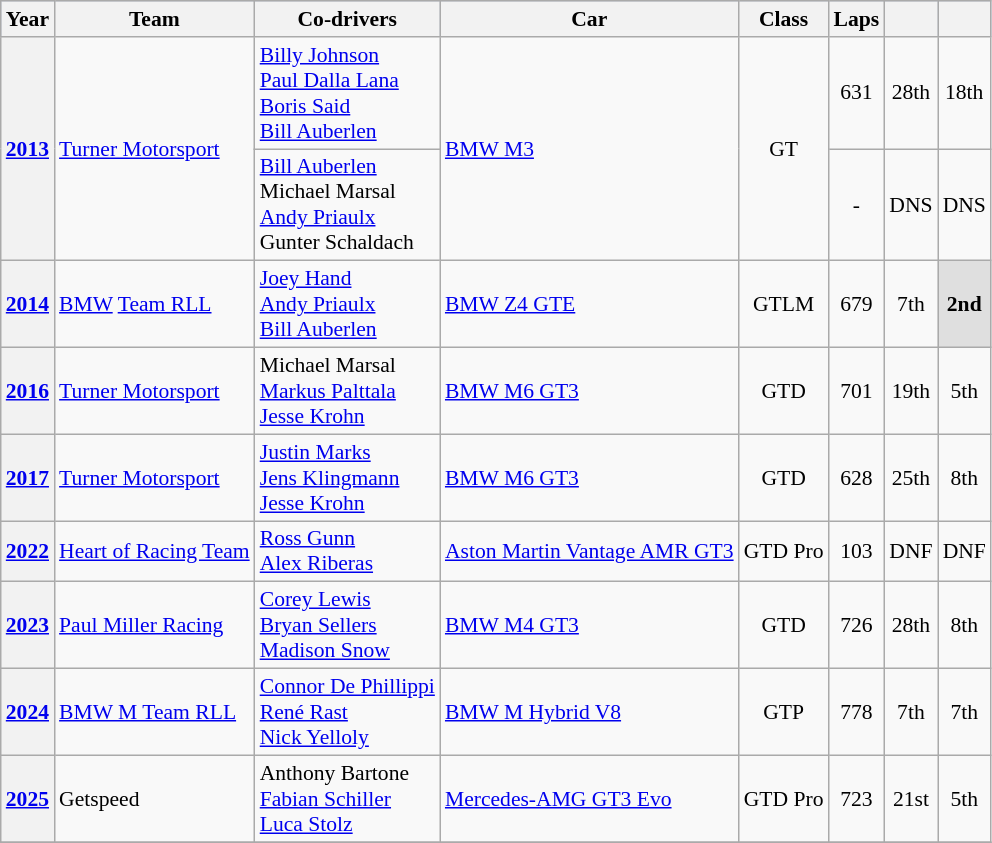<table class="wikitable" style="text-align:center; font-size:90%;">
<tr style="background:#ABBBDD;">
<th>Year</th>
<th>Team</th>
<th>Co-drivers</th>
<th>Car</th>
<th>Class</th>
<th>Laps</th>
<th></th>
<th></th>
</tr>
<tr>
<th rowspan=2><a href='#'>2013</a></th>
<td rowspan=2 align="left"> <a href='#'>Turner Motorsport</a></td>
<td align="left"> <a href='#'>Billy Johnson</a><br> <a href='#'>Paul Dalla Lana</a><br> <a href='#'>Boris Said</a><br> <a href='#'>Bill Auberlen</a></td>
<td rowspan=2 align="left"><a href='#'>BMW M3</a></td>
<td rowspan=2>GT</td>
<td>631</td>
<td>28th</td>
<td>18th</td>
</tr>
<tr>
<td align="left"> <a href='#'>Bill Auberlen</a><br> Michael Marsal<br> <a href='#'>Andy Priaulx</a><br> Gunter Schaldach</td>
<td>-</td>
<td>DNS</td>
<td>DNS</td>
</tr>
<tr>
<th><a href='#'>2014</a></th>
<td align="left"> <a href='#'>BMW</a> <a href='#'>Team RLL</a></td>
<td align="left"> <a href='#'>Joey Hand</a><br> <a href='#'>Andy Priaulx</a><br> <a href='#'>Bill Auberlen</a></td>
<td align="left"><a href='#'>BMW Z4 GTE</a></td>
<td>GTLM</td>
<td>679</td>
<td>7th</td>
<td style="background:#DFDFDF;"><strong>2nd</strong></td>
</tr>
<tr>
<th><a href='#'>2016</a></th>
<td align="left"> <a href='#'>Turner Motorsport</a></td>
<td align="left"> Michael Marsal<br> <a href='#'>Markus Palttala</a><br> <a href='#'>Jesse Krohn</a></td>
<td align="left"><a href='#'>BMW M6 GT3</a></td>
<td>GTD</td>
<td>701</td>
<td>19th</td>
<td>5th</td>
</tr>
<tr>
<th><a href='#'>2017</a></th>
<td align="left"> <a href='#'>Turner Motorsport</a></td>
<td align="left"> <a href='#'>Justin Marks</a><br> <a href='#'>Jens Klingmann</a><br> <a href='#'>Jesse Krohn</a></td>
<td align="left"><a href='#'>BMW M6 GT3</a></td>
<td>GTD</td>
<td>628</td>
<td>25th</td>
<td>8th</td>
</tr>
<tr>
<th><a href='#'>2022</a></th>
<td align="left"> <a href='#'>Heart of Racing Team</a></td>
<td align="left"> <a href='#'>Ross Gunn</a><br> <a href='#'>Alex Riberas</a></td>
<td align="left"><a href='#'>Aston Martin Vantage AMR GT3</a></td>
<td>GTD Pro</td>
<td>103</td>
<td>DNF</td>
<td>DNF</td>
</tr>
<tr>
<th><a href='#'>2023</a></th>
<td align="left"> <a href='#'>Paul Miller Racing</a></td>
<td align="left"> <a href='#'>Corey Lewis</a><br> <a href='#'>Bryan Sellers</a><br> <a href='#'>Madison Snow</a></td>
<td align="left"><a href='#'>BMW M4 GT3</a></td>
<td>GTD</td>
<td>726</td>
<td>28th</td>
<td>8th</td>
</tr>
<tr>
<th><a href='#'>2024</a></th>
<td align="left"> <a href='#'>BMW M Team RLL</a></td>
<td align="left"> <a href='#'>Connor De Phillippi</a><br> <a href='#'>René Rast</a><br> <a href='#'>Nick Yelloly</a></td>
<td align="left"><a href='#'>BMW M Hybrid V8</a></td>
<td>GTP</td>
<td>778</td>
<td>7th</td>
<td>7th</td>
</tr>
<tr>
<th><a href='#'>2025</a></th>
<td align="left"> Getspeed</td>
<td align="left"> Anthony Bartone<br> <a href='#'>Fabian Schiller</a><br> <a href='#'>Luca Stolz</a></td>
<td align="left"><a href='#'>Mercedes-AMG GT3 Evo</a></td>
<td>GTD Pro</td>
<td>723</td>
<td>21st</td>
<td>5th</td>
</tr>
<tr>
</tr>
</table>
